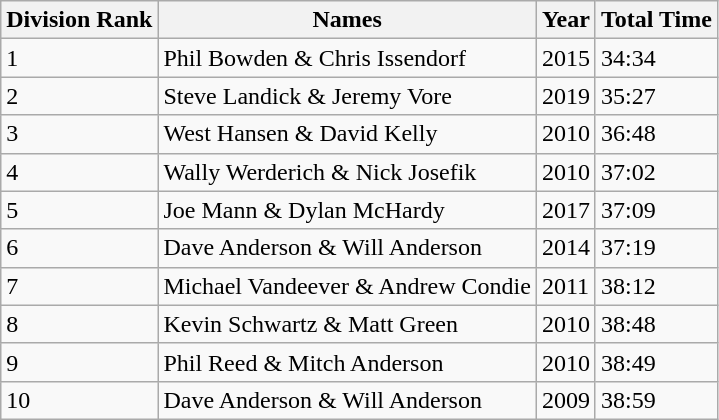<table class="wikitable sortable">
<tr>
<th>Division Rank</th>
<th>Names</th>
<th>Year</th>
<th>Total Time</th>
</tr>
<tr>
<td>1</td>
<td>Phil Bowden & Chris Issendorf</td>
<td>2015</td>
<td>34:34</td>
</tr>
<tr>
<td>2</td>
<td>Steve Landick & Jeremy Vore</td>
<td>2019</td>
<td>35:27</td>
</tr>
<tr>
<td>3</td>
<td>West Hansen & David Kelly</td>
<td>2010</td>
<td>36:48</td>
</tr>
<tr>
<td>4</td>
<td>Wally Werderich & Nick Josefik</td>
<td>2010</td>
<td>37:02</td>
</tr>
<tr>
<td>5</td>
<td>Joe Mann & Dylan McHardy</td>
<td>2017</td>
<td>37:09</td>
</tr>
<tr>
<td>6</td>
<td>Dave Anderson & Will Anderson</td>
<td>2014</td>
<td>37:19</td>
</tr>
<tr>
<td>7</td>
<td>Michael Vandeever & Andrew Condie</td>
<td>2011</td>
<td>38:12</td>
</tr>
<tr>
<td>8</td>
<td>Kevin Schwartz & Matt Green</td>
<td>2010</td>
<td>38:48</td>
</tr>
<tr>
<td>9</td>
<td>Phil Reed & Mitch Anderson</td>
<td>2010</td>
<td>38:49</td>
</tr>
<tr>
<td>10</td>
<td>Dave Anderson & Will Anderson</td>
<td>2009</td>
<td>38:59</td>
</tr>
</table>
